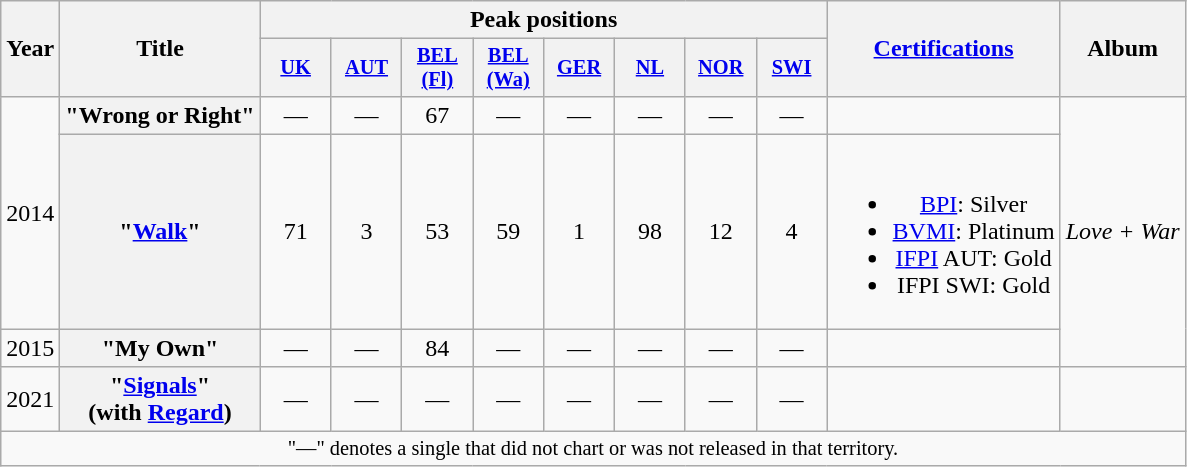<table class="wikitable plainrowheaders" style="text-align:center;">
<tr>
<th scope="col" rowspan="2">Year</th>
<th scope="col" rowspan="2">Title</th>
<th scope="col" colspan="8">Peak positions</th>
<th scope="col" rowspan="2"><a href='#'>Certifications</a></th>
<th scope="col" rowspan="2">Album</th>
</tr>
<tr>
<th scope="col" style="width:3em;font-size:85%;"><a href='#'>UK</a><br></th>
<th scope="col" style="width:3em;font-size:85%;"><a href='#'>AUT</a><br></th>
<th scope="col" style="width:3em;font-size:85%;"><a href='#'>BEL (Fl)</a><br></th>
<th scope="col" style="width:3em;font-size:85%;"><a href='#'>BEL (Wa)</a><br></th>
<th scope="col" style="width:3em;font-size:85%;"><a href='#'>GER</a><br></th>
<th scope="col" style="width:3em;font-size:85%;"><a href='#'>NL</a><br></th>
<th scope="col" style="width:3em;font-size:85%;"><a href='#'>NOR</a><br></th>
<th scope="col" style="width:3em;font-size:85%;"><a href='#'>SWI</a><br></th>
</tr>
<tr>
<td rowspan="2">2014</td>
<th scope="row">"Wrong or Right"</th>
<td>—</td>
<td>—</td>
<td>67</td>
<td>—</td>
<td>—</td>
<td>—</td>
<td>—</td>
<td>—</td>
<td></td>
<td rowspan=3><em>Love + War</em></td>
</tr>
<tr>
<th scope="row">"<a href='#'>Walk</a>"<br></th>
<td>71</td>
<td>3</td>
<td>53</td>
<td>59</td>
<td>1</td>
<td>98</td>
<td>12</td>
<td>4</td>
<td><br><ul><li><a href='#'>BPI</a>: Silver</li><li><a href='#'>BVMI</a>: Platinum</li><li><a href='#'>IFPI</a> AUT: Gold</li><li>IFPI SWI: Gold</li></ul></td>
</tr>
<tr>
<td>2015</td>
<th scope="row">"My Own"</th>
<td>—</td>
<td>—</td>
<td>84</td>
<td>—</td>
<td>—</td>
<td>—</td>
<td>—</td>
<td>—</td>
<td></td>
</tr>
<tr>
<td>2021</td>
<th scope="row">"<a href='#'>Signals</a>" <br><span>(with <a href='#'>Regard</a>)</span></th>
<td>—</td>
<td>—</td>
<td>—</td>
<td>—</td>
<td>—</td>
<td>—</td>
<td>—</td>
<td>—</td>
<td></td>
<td></td>
</tr>
<tr>
<td colspan="20" style="font-size:85%">"—" denotes a single that did not chart or was not released in that territory.</td>
</tr>
</table>
